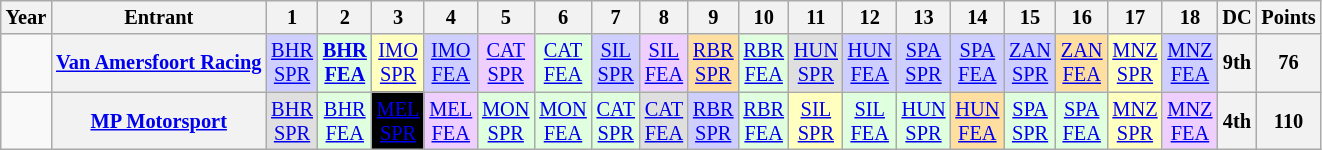<table class="wikitable" style="text-align:center; font-size:85%">
<tr>
<th>Year</th>
<th>Entrant</th>
<th>1</th>
<th>2</th>
<th>3</th>
<th>4</th>
<th>5</th>
<th>6</th>
<th>7</th>
<th>8</th>
<th>9</th>
<th>10</th>
<th>11</th>
<th>12</th>
<th>13</th>
<th>14</th>
<th>15</th>
<th>16</th>
<th>17</th>
<th>18</th>
<th>DC</th>
<th>Points</th>
</tr>
<tr>
<td></td>
<th nowrap><a href='#'>Van Amersfoort Racing</a></th>
<td style="background:#CFCFFF;"><a href='#'>BHR<br>SPR</a><br></td>
<td style="background:#DFFFDF;"><strong><a href='#'>BHR<br>FEA</a></strong><br></td>
<td style="background:#FFFFBF;"><a href='#'>IMO<br>SPR</a><br></td>
<td style="background:#CFCFFF;"><a href='#'>IMO<br>FEA</a><br></td>
<td style="background:#EFCFFF;"><a href='#'>CAT<br>SPR</a><br></td>
<td style="background:#DFFFDF;"><a href='#'>CAT<br>FEA</a><br></td>
<td style="background:#CFCFFF;"><a href='#'>SIL<br>SPR</a><br></td>
<td style="background:#EFCFFF;"><a href='#'>SIL<br>FEA</a><br></td>
<td style="background:#FFDF9F;"><a href='#'>RBR<br>SPR</a><br></td>
<td style="background:#DFFFDF;"><a href='#'>RBR<br>FEA</a><br></td>
<td style="background:#DFDFDF;"><a href='#'>HUN<br>SPR</a><br></td>
<td style="background:#CFCFFF;"><a href='#'>HUN<br>FEA</a><br></td>
<td style="background:#CFCFFF;"><a href='#'>SPA<br>SPR</a><br></td>
<td style="background:#CFCFFF;"><a href='#'>SPA<br>FEA</a><br></td>
<td style="background:#CFCFFF;"><a href='#'>ZAN<br>SPR</a><br></td>
<td style="background:#FFDF9F;"><a href='#'>ZAN<br>FEA</a><br></td>
<td style="background:#FFFFBF;"><a href='#'>MNZ<br>SPR</a><br></td>
<td style="background:#CFCFFF;"><a href='#'>MNZ<br>FEA</a><br></td>
<th>9th</th>
<th>76</th>
</tr>
<tr>
<td></td>
<th nowrap><a href='#'>MP Motorsport</a></th>
<td style="background:#DFDFDF;"><a href='#'>BHR<br>SPR</a><br></td>
<td style="background:#DFFFDF;"><a href='#'>BHR<br>FEA</a><br></td>
<td style="background:#000000; color:white;"><a href='#'><span>MEL<br>SPR</span></a><br></td>
<td style="background:#EFCFFF;"><a href='#'>MEL<br>FEA</a><br></td>
<td style="background:#DFFFDF;"><a href='#'>MON<br>SPR</a><br></td>
<td style="background:#DFFFDF;"><a href='#'>MON<br>FEA</a><br></td>
<td style="background:#DFFFDF;"><a href='#'>CAT<br>SPR</a><br></td>
<td style="background:#DFDFDF;"><a href='#'>CAT<br>FEA</a><br></td>
<td style="background:#CFCFFF;"><a href='#'>RBR<br>SPR</a><br></td>
<td style="background:#DFFFDF;"><a href='#'>RBR<br>FEA</a><br></td>
<td style="background:#FFFFBF;"><a href='#'>SIL<br>SPR</a><br></td>
<td style="background:#DFFFDF;"><a href='#'>SIL<br>FEA</a><br></td>
<td style="background:#DFFFDF;"><a href='#'>HUN<br>SPR</a><br></td>
<td style="background:#FFDF9F;"><a href='#'>HUN<br>FEA</a><br></td>
<td style="background:#DFFFDF;"><a href='#'>SPA<br>SPR</a><br></td>
<td style="background:#DFFFDF;"><a href='#'>SPA<br>FEA</a><br></td>
<td style="background:#FFFFBF;"><a href='#'>MNZ<br>SPR</a><br></td>
<td style="background:#EFCFFF;"><a href='#'>MNZ<br>FEA</a><br></td>
<th>4th</th>
<th>110</th>
</tr>
</table>
